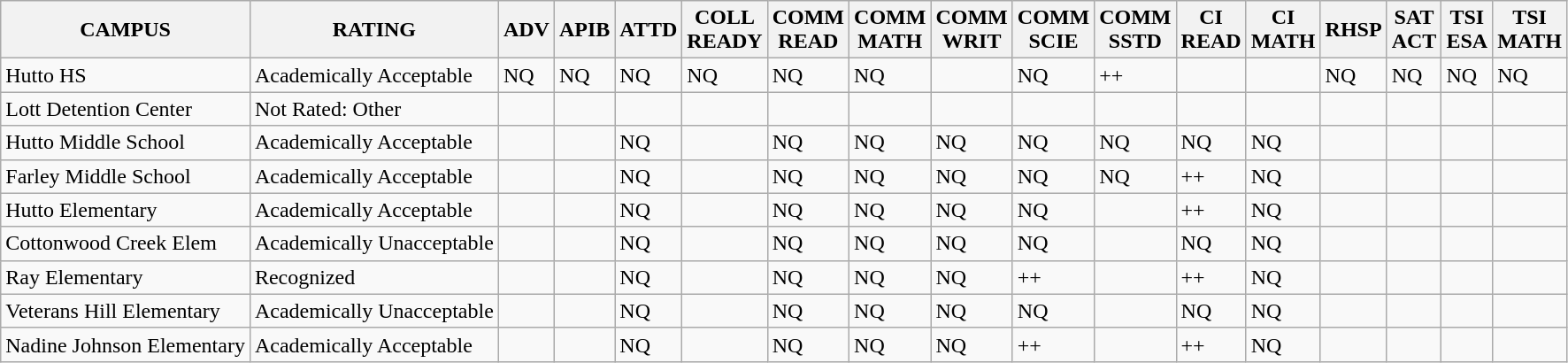<table class="wikitable">
<tr>
<th>CAMPUS</th>
<th>RATING</th>
<th>ADV</th>
<th>APIB</th>
<th>ATTD</th>
<th>COLL<br>READY</th>
<th>COMM<br>READ</th>
<th>COMM<br>MATH</th>
<th>COMM<br>WRIT</th>
<th>COMM<br>SCIE</th>
<th>COMM<br>SSTD</th>
<th>CI<br>READ</th>
<th>CI<br>MATH</th>
<th>RHSP</th>
<th>SAT<br>ACT</th>
<th>TSI<br>ESA</th>
<th>TSI<br>MATH</th>
</tr>
<tr>
<td>Hutto HS</td>
<td>Academically Acceptable</td>
<td>NQ</td>
<td>NQ</td>
<td>NQ</td>
<td>NQ</td>
<td>NQ</td>
<td>NQ</td>
<td> </td>
<td>NQ</td>
<td>++</td>
<td> </td>
<td> </td>
<td>NQ</td>
<td>NQ</td>
<td>NQ</td>
<td>NQ</td>
</tr>
<tr>
<td>Lott Detention Center</td>
<td>Not Rated: Other</td>
<td> </td>
<td> </td>
<td> </td>
<td> </td>
<td> </td>
<td> </td>
<td> </td>
<td> </td>
<td> </td>
<td> </td>
<td> </td>
<td> </td>
<td> </td>
<td> </td>
<td> </td>
</tr>
<tr>
<td>Hutto Middle School</td>
<td>Academically Acceptable</td>
<td> </td>
<td> </td>
<td>NQ</td>
<td> </td>
<td>NQ</td>
<td>NQ</td>
<td>NQ</td>
<td>NQ</td>
<td>NQ</td>
<td>NQ</td>
<td>NQ</td>
<td> </td>
<td> </td>
<td> </td>
<td> </td>
</tr>
<tr>
<td>Farley Middle School</td>
<td>Academically Acceptable</td>
<td> </td>
<td> </td>
<td>NQ</td>
<td> </td>
<td>NQ</td>
<td>NQ</td>
<td>NQ</td>
<td>NQ</td>
<td>NQ</td>
<td>++</td>
<td>NQ</td>
<td> </td>
<td> </td>
<td> </td>
<td> </td>
</tr>
<tr>
<td>Hutto Elementary</td>
<td>Academically Acceptable</td>
<td> </td>
<td> </td>
<td>NQ</td>
<td> </td>
<td>NQ</td>
<td>NQ</td>
<td>NQ</td>
<td>NQ</td>
<td> </td>
<td>++</td>
<td>NQ</td>
<td> </td>
<td> </td>
<td> </td>
<td> </td>
</tr>
<tr>
<td>Cottonwood Creek Elem</td>
<td>Academically Unacceptable</td>
<td> </td>
<td> </td>
<td>NQ</td>
<td> </td>
<td>NQ</td>
<td>NQ</td>
<td>NQ</td>
<td>NQ</td>
<td> </td>
<td>NQ</td>
<td>NQ</td>
<td> </td>
<td> </td>
<td> </td>
<td> </td>
</tr>
<tr>
<td>Ray Elementary</td>
<td>Recognized</td>
<td> </td>
<td> </td>
<td>NQ</td>
<td> </td>
<td>NQ</td>
<td>NQ</td>
<td>NQ</td>
<td>++</td>
<td> </td>
<td>++</td>
<td>NQ</td>
<td> </td>
<td> </td>
<td> </td>
<td> </td>
</tr>
<tr>
<td>Veterans Hill Elementary</td>
<td>Academically Unacceptable</td>
<td> </td>
<td> </td>
<td>NQ</td>
<td> </td>
<td>NQ</td>
<td>NQ</td>
<td>NQ</td>
<td>NQ</td>
<td> </td>
<td>NQ</td>
<td>NQ</td>
<td> </td>
<td> </td>
<td> </td>
<td> </td>
</tr>
<tr>
<td>Nadine Johnson Elementary</td>
<td>Academically Acceptable</td>
<td> </td>
<td> </td>
<td>NQ</td>
<td> </td>
<td>NQ</td>
<td>NQ</td>
<td>NQ</td>
<td>++</td>
<td> </td>
<td>++</td>
<td>NQ</td>
<td> </td>
<td> </td>
<td> </td>
<td> </td>
</tr>
</table>
